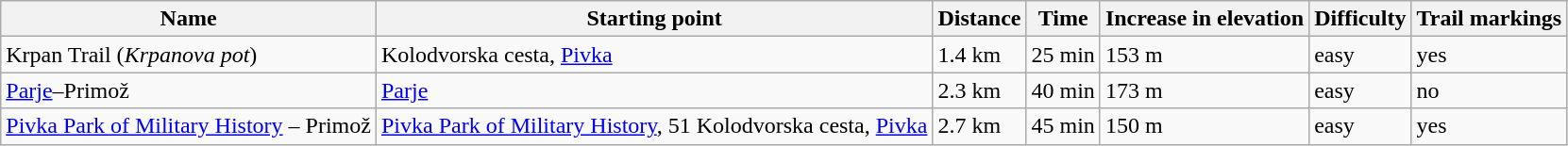<table class="wikitable">
<tr>
<th>Name</th>
<th>Starting point</th>
<th>Distance</th>
<th>Time</th>
<th>Increase in elevation</th>
<th>Difficulty</th>
<th>Trail markings</th>
</tr>
<tr>
<td>Krpan Trail (<em>Krpanova pot</em>)</td>
<td>Kolodvorska cesta, <a href='#'>Pivka</a></td>
<td>1.4 km</td>
<td>25 min</td>
<td>153 m</td>
<td>easy</td>
<td>yes</td>
</tr>
<tr>
<td><a href='#'>Parje</a>–Primož</td>
<td><a href='#'>Parje</a></td>
<td>2.3 km</td>
<td>40 min</td>
<td>173 m</td>
<td>easy</td>
<td>no</td>
</tr>
<tr>
<td><a href='#'>Pivka Park of Military History</a> – Primož</td>
<td><a href='#'>Pivka Park of Military History</a>, 51 Kolodvorska cesta, <a href='#'>Pivka</a></td>
<td>2.7 km</td>
<td>45 min</td>
<td>150 m</td>
<td>easy</td>
<td>yes</td>
</tr>
</table>
